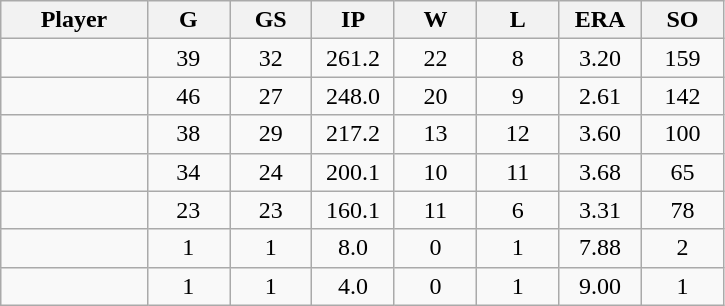<table class="wikitable sortable">
<tr>
<th bgcolor="#DDDDFF" width="16%">Player</th>
<th bgcolor="#DDDDFF" width="9%">G</th>
<th bgcolor="#DDDDFF" width="9%">GS</th>
<th bgcolor="#DDDDFF" width="9%">IP</th>
<th bgcolor="#DDDDFF" width="9%">W</th>
<th bgcolor="#DDDDFF" width="9%">L</th>
<th bgcolor="#DDDDFF" width="9%">ERA</th>
<th bgcolor="#DDDDFF" width="9%">SO</th>
</tr>
<tr align="center">
<td></td>
<td>39</td>
<td>32</td>
<td>261.2</td>
<td>22</td>
<td>8</td>
<td>3.20</td>
<td>159</td>
</tr>
<tr align="center">
<td></td>
<td>46</td>
<td>27</td>
<td>248.0</td>
<td>20</td>
<td>9</td>
<td>2.61</td>
<td>142</td>
</tr>
<tr align=center>
<td></td>
<td>38</td>
<td>29</td>
<td>217.2</td>
<td>13</td>
<td>12</td>
<td>3.60</td>
<td>100</td>
</tr>
<tr align="center">
<td></td>
<td>34</td>
<td>24</td>
<td>200.1</td>
<td>10</td>
<td>11</td>
<td>3.68</td>
<td>65</td>
</tr>
<tr align="center">
<td></td>
<td>23</td>
<td>23</td>
<td>160.1</td>
<td>11</td>
<td>6</td>
<td>3.31</td>
<td>78</td>
</tr>
<tr align="center">
<td></td>
<td>1</td>
<td>1</td>
<td>8.0</td>
<td>0</td>
<td>1</td>
<td>7.88</td>
<td>2</td>
</tr>
<tr align="center">
<td></td>
<td>1</td>
<td>1</td>
<td>4.0</td>
<td>0</td>
<td>1</td>
<td>9.00</td>
<td>1</td>
</tr>
</table>
